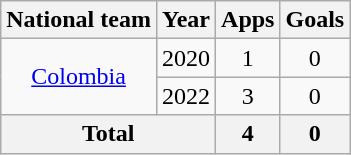<table class="wikitable" style="text-align:center">
<tr>
<th>National team</th>
<th>Year</th>
<th>Apps</th>
<th>Goals</th>
</tr>
<tr>
<td rowspan="2"><a href='#'>Colombia</a></td>
<td>2020</td>
<td>1</td>
<td>0</td>
</tr>
<tr>
<td>2022</td>
<td>3</td>
<td>0</td>
</tr>
<tr>
<th colspan="2">Total</th>
<th>4</th>
<th>0</th>
</tr>
</table>
